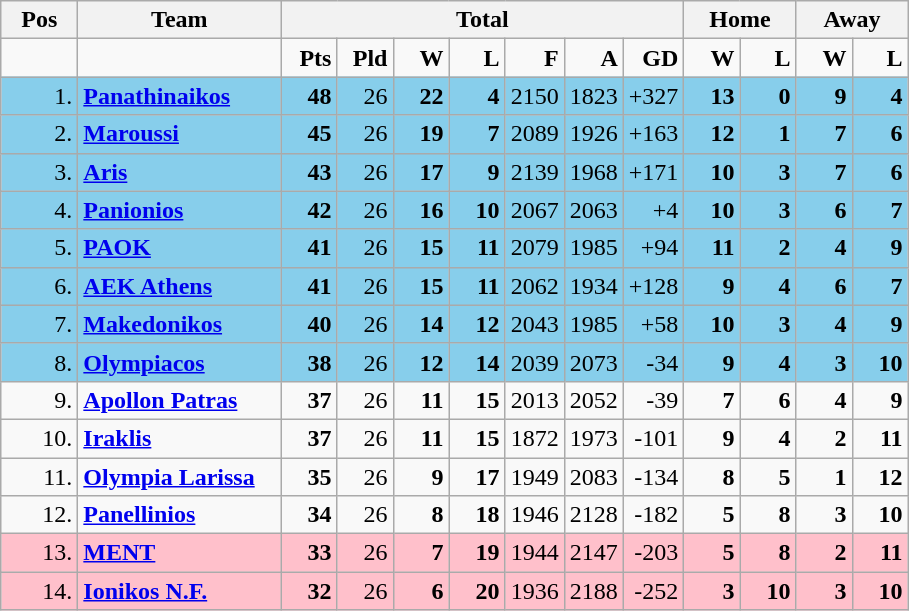<table class="wikitable" style="text-align: right;">
<tr>
<th width="44">Pos</th>
<th width="128">Team</th>
<th colspan=7>Total</th>
<th colspan=2>Home</th>
<th colspan=2>Away</th>
</tr>
<tr>
<td></td>
<td></td>
<td width="30"><strong>Pts</strong></td>
<td width="30"><strong>Pld</strong></td>
<td width="30"><strong>W</strong></td>
<td width="30"><strong>L</strong></td>
<td width="30"><strong>F</strong></td>
<td width="30"><strong>A</strong></td>
<td width="30"><strong>GD</strong></td>
<td width="30"><strong>W</strong></td>
<td width="30"><strong>L</strong></td>
<td width="30"><strong>W</strong></td>
<td width="30"><strong>L</strong></td>
</tr>
<tr bgcolor="87ceeb">
<td>1.</td>
<td align="left"><strong><a href='#'>Panathinaikos</a></strong></td>
<td><strong>48</strong></td>
<td>26</td>
<td><strong>22</strong></td>
<td><strong>4</strong></td>
<td>2150</td>
<td>1823</td>
<td>+327</td>
<td><strong>13</strong></td>
<td><strong>0</strong></td>
<td><strong>9</strong></td>
<td><strong>4</strong></td>
</tr>
<tr bgcolor="87ceeb">
<td>2.</td>
<td align="left"><strong><a href='#'>Maroussi</a></strong></td>
<td><strong>45</strong></td>
<td>26</td>
<td><strong>19</strong></td>
<td><strong>7</strong></td>
<td>2089</td>
<td>1926</td>
<td>+163</td>
<td><strong>12</strong></td>
<td><strong>1</strong></td>
<td><strong>7</strong></td>
<td><strong>6</strong></td>
</tr>
<tr bgcolor="87ceeb">
<td>3.</td>
<td align="left"><strong><a href='#'>Aris</a></strong></td>
<td><strong>43</strong></td>
<td>26</td>
<td><strong>17</strong></td>
<td><strong>9</strong></td>
<td>2139</td>
<td>1968</td>
<td>+171</td>
<td><strong>10</strong></td>
<td><strong>3</strong></td>
<td><strong>7</strong></td>
<td><strong>6</strong></td>
</tr>
<tr bgcolor="87ceeb">
<td>4.</td>
<td align="left"><strong><a href='#'>Panionios</a></strong></td>
<td><strong>42</strong></td>
<td>26</td>
<td><strong>16</strong></td>
<td><strong>10</strong></td>
<td>2067</td>
<td>2063</td>
<td>+4</td>
<td><strong>10</strong></td>
<td><strong>3</strong></td>
<td><strong>6</strong></td>
<td><strong>7</strong></td>
</tr>
<tr bgcolor="87ceeb">
<td>5.</td>
<td align="left"><strong><a href='#'>PAOK</a></strong></td>
<td><strong>41</strong></td>
<td>26</td>
<td><strong>15</strong></td>
<td><strong>11</strong></td>
<td>2079</td>
<td>1985</td>
<td>+94</td>
<td><strong>11</strong></td>
<td><strong>2</strong></td>
<td><strong>4</strong></td>
<td><strong>9</strong></td>
</tr>
<tr bgcolor="87ceeb">
<td>6.</td>
<td align="left"><strong><a href='#'>AEK Athens</a></strong></td>
<td><strong>41</strong></td>
<td>26</td>
<td><strong>15</strong></td>
<td><strong>11</strong></td>
<td>2062</td>
<td>1934</td>
<td>+128</td>
<td><strong>9</strong></td>
<td><strong>4</strong></td>
<td><strong>6</strong></td>
<td><strong>7</strong></td>
</tr>
<tr bgcolor="87ceeb">
<td>7.</td>
<td align="left"><strong><a href='#'>Makedonikos</a></strong></td>
<td><strong>40</strong></td>
<td>26</td>
<td><strong>14</strong></td>
<td><strong>12</strong></td>
<td>2043</td>
<td>1985</td>
<td>+58</td>
<td><strong>10</strong></td>
<td><strong>3</strong></td>
<td><strong>4</strong></td>
<td><strong>9</strong></td>
</tr>
<tr bgcolor="87ceeb">
<td>8.</td>
<td align="left"><strong><a href='#'>Olympiacos</a></strong></td>
<td><strong>38</strong></td>
<td>26</td>
<td><strong>12</strong></td>
<td><strong>14</strong></td>
<td>2039</td>
<td>2073</td>
<td>-34</td>
<td><strong>9</strong></td>
<td><strong>4</strong></td>
<td><strong>3</strong></td>
<td><strong>10</strong></td>
</tr>
<tr>
<td>9.</td>
<td align="left"><strong><a href='#'>Apollon Patras</a></strong></td>
<td><strong>37</strong></td>
<td>26</td>
<td><strong>11</strong></td>
<td><strong>15</strong></td>
<td>2013</td>
<td>2052</td>
<td>-39</td>
<td><strong>7</strong></td>
<td><strong>6</strong></td>
<td><strong>4</strong></td>
<td><strong>9</strong></td>
</tr>
<tr>
<td>10.</td>
<td align="left"><strong><a href='#'>Iraklis</a></strong></td>
<td><strong>37</strong></td>
<td>26</td>
<td><strong>11</strong></td>
<td><strong>15</strong></td>
<td>1872</td>
<td>1973</td>
<td>-101</td>
<td><strong>9</strong></td>
<td><strong>4</strong></td>
<td><strong>2</strong></td>
<td><strong>11</strong></td>
</tr>
<tr>
<td>11.</td>
<td align="left"><strong><a href='#'>Olympia Larissa</a></strong></td>
<td><strong>35</strong></td>
<td>26</td>
<td><strong>9</strong></td>
<td><strong>17</strong></td>
<td>1949</td>
<td>2083</td>
<td>-134</td>
<td><strong>8</strong></td>
<td><strong>5</strong></td>
<td><strong>1</strong></td>
<td><strong>12</strong></td>
</tr>
<tr>
<td>12.</td>
<td align="left"><strong><a href='#'>Panellinios</a></strong></td>
<td><strong>34</strong></td>
<td>26</td>
<td><strong>8</strong></td>
<td><strong>18</strong></td>
<td>1946</td>
<td>2128</td>
<td>-182</td>
<td><strong>5</strong></td>
<td><strong>8</strong></td>
<td><strong>3</strong></td>
<td><strong>10</strong></td>
</tr>
<tr bgcolor="ffc0cb">
<td>13.</td>
<td align="left"><strong><a href='#'>MENT</a></strong></td>
<td><strong>33</strong></td>
<td>26</td>
<td><strong>7</strong></td>
<td><strong>19</strong></td>
<td>1944</td>
<td>2147</td>
<td>-203</td>
<td><strong>5</strong></td>
<td><strong>8</strong></td>
<td><strong>2</strong></td>
<td><strong>11</strong></td>
</tr>
<tr bgcolor="ffc0cb">
<td>14.</td>
<td align="left"><strong><a href='#'>Ionikos N.F.</a></strong></td>
<td><strong>32</strong></td>
<td>26</td>
<td><strong>6</strong></td>
<td><strong>20</strong></td>
<td>1936</td>
<td>2188</td>
<td>-252</td>
<td><strong>3</strong></td>
<td><strong>10</strong></td>
<td><strong>3</strong></td>
<td><strong>10</strong></td>
</tr>
</table>
